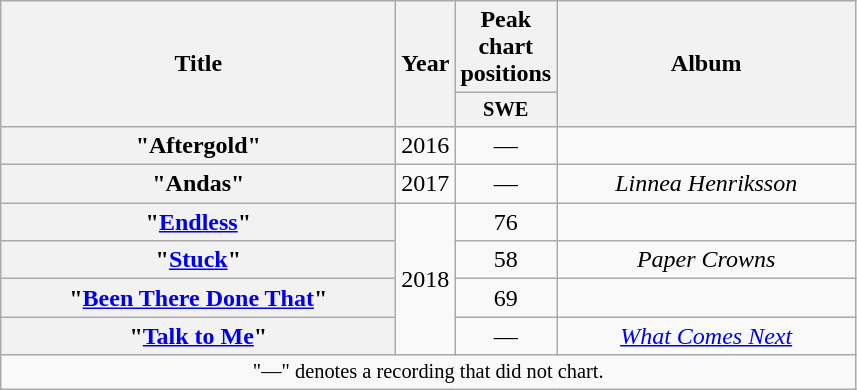<table class="wikitable plainrowheaders" style="text-align:center;">
<tr>
<th scope="col" rowspan="2" style="width:16em">Title</th>
<th scope="col" rowspan="2">Year</th>
<th scope="col">Peak chart positions</th>
<th scope="col" rowspan="2" style="width:12em">Album</th>
</tr>
<tr>
<th scope="col" style="width:3em;font-size:85%;">SWE<br></th>
</tr>
<tr>
<th scope="row">"Aftergold"<br></th>
<td>2016</td>
<td>—</td>
<td></td>
</tr>
<tr>
<th scope="row">"Andas"<br></th>
<td>2017</td>
<td>—</td>
<td><em>Linnea Henriksson</em></td>
</tr>
<tr>
<th scope="row">"<a href='#'>Endless</a>"<br></th>
<td rowspan="4">2018</td>
<td>76</td>
<td></td>
</tr>
<tr>
<th scope="row">"<a href='#'>Stuck</a>"<br></th>
<td>58</td>
<td><em>Paper Crowns</em></td>
</tr>
<tr>
<th scope="row">"<a href='#'>Been There Done That</a>"<br></th>
<td>69</td>
<td></td>
</tr>
<tr>
<th scope="row">"<a href='#'>Talk to Me</a>"<br></th>
<td>—</td>
<td><em><a href='#'>What Comes Next</a></em></td>
</tr>
<tr>
<td colspan="4" style="font-size:85%">"—" denotes a recording that did not chart.</td>
</tr>
</table>
